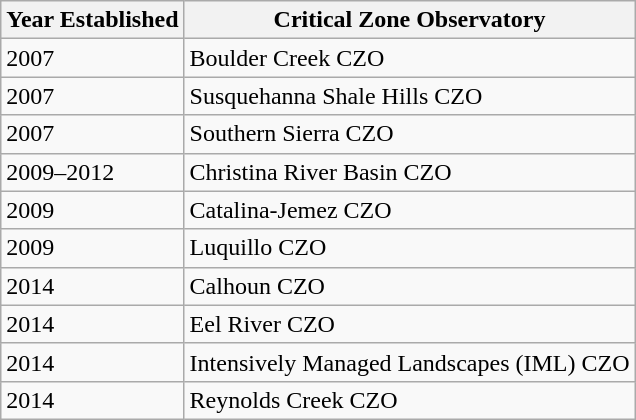<table class="wikitable">
<tr>
<th>Year Established</th>
<th>Critical Zone Observatory</th>
</tr>
<tr>
<td>2007</td>
<td>Boulder Creek CZO</td>
</tr>
<tr>
<td>2007</td>
<td>Susquehanna Shale Hills CZO</td>
</tr>
<tr>
<td>2007</td>
<td>Southern Sierra CZO</td>
</tr>
<tr>
<td>2009–2012</td>
<td>Christina River Basin CZO</td>
</tr>
<tr>
<td>2009</td>
<td>Catalina-Jemez CZO</td>
</tr>
<tr>
<td>2009</td>
<td>Luquillo CZO</td>
</tr>
<tr>
<td>2014</td>
<td>Calhoun CZO</td>
</tr>
<tr>
<td>2014</td>
<td>Eel River CZO</td>
</tr>
<tr>
<td>2014</td>
<td>Intensively Managed Landscapes (IML) CZO</td>
</tr>
<tr>
<td>2014</td>
<td>Reynolds Creek CZO</td>
</tr>
</table>
